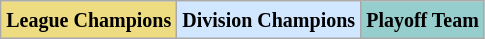<table class="wikitable" border="1">
<tr>
<td bgcolor="#EEDC82"><small><strong>League Champions</strong> </small></td>
<td bgcolor="#D0E7FF"><small><strong>Division Champions</strong> </small></td>
<td bgcolor="#96CDCD"><small><strong>Playoff Team</strong> </small></td>
</tr>
</table>
